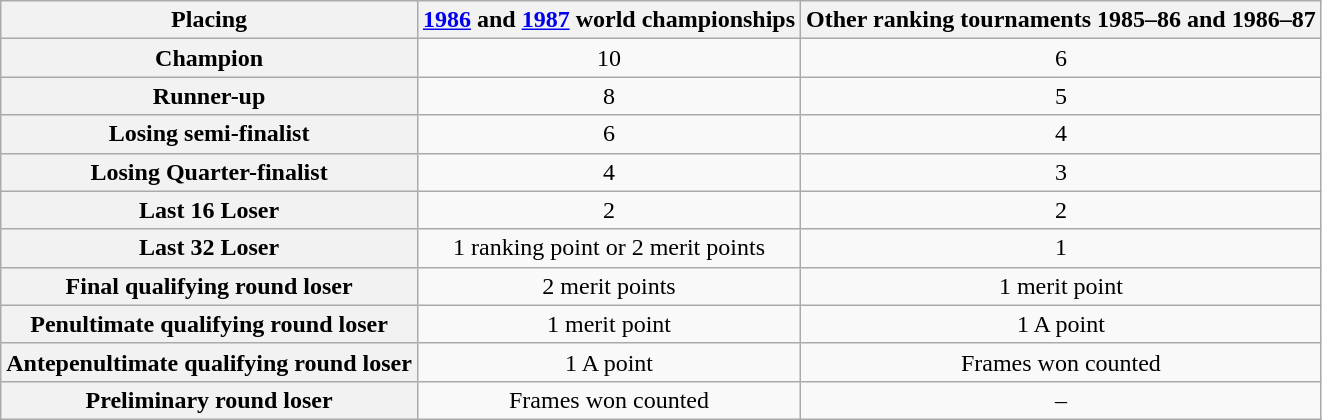<table class="wikitable">
<tr>
<th scope=col>Placing</th>
<th scope=col><a href='#'>1986</a> and <a href='#'>1987</a> world championships</th>
<th scope=col>Other ranking tournaments 1985–86 and 1986–87</th>
</tr>
<tr>
<th scope=row>Champion</th>
<td align="center">10</td>
<td align="center">6</td>
</tr>
<tr>
<th scope=row>Runner-up</th>
<td align="center">8</td>
<td align="center">5</td>
</tr>
<tr>
<th scope=row>Losing semi-finalist</th>
<td align="center">6</td>
<td align="center">4</td>
</tr>
<tr>
<th scope=row>Losing Quarter-finalist</th>
<td align="center">4</td>
<td align="center">3</td>
</tr>
<tr>
<th scope=row>Last 16 Loser</th>
<td align="center">2</td>
<td align="center">2</td>
</tr>
<tr>
<th scope=row>Last 32 Loser</th>
<td align="center">1 ranking point or 2 merit points</td>
<td align="center">1</td>
</tr>
<tr>
<th scope=row>Final qualifying round loser</th>
<td align="center">2 merit points</td>
<td align="center">1 merit point</td>
</tr>
<tr>
<th scope=row>Penultimate qualifying round loser</th>
<td align="center">1 merit point</td>
<td align="center">1 A point</td>
</tr>
<tr>
<th scope=row>Antepenultimate qualifying round loser</th>
<td align="center">1 A point</td>
<td align="center">Frames won counted</td>
</tr>
<tr>
<th scope=row>Preliminary round loser</th>
<td align="center">Frames won counted</td>
<td align="center">–</td>
</tr>
</table>
